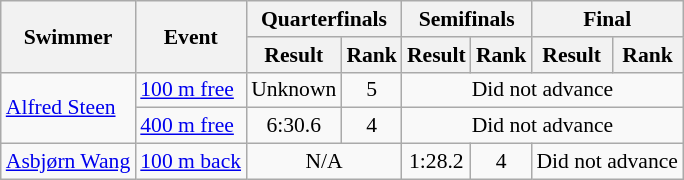<table class=wikitable style="font-size:90%">
<tr>
<th rowspan=2>Swimmer</th>
<th rowspan=2>Event</th>
<th colspan=2>Quarterfinals</th>
<th colspan=2>Semifinals</th>
<th colspan=2>Final</th>
</tr>
<tr>
<th>Result</th>
<th>Rank</th>
<th>Result</th>
<th>Rank</th>
<th>Result</th>
<th>Rank</th>
</tr>
<tr>
<td rowspan=2><a href='#'>Alfred Steen</a></td>
<td><a href='#'>100 m free</a></td>
<td align=center>Unknown</td>
<td align=center>5</td>
<td align=center colspan=4>Did not advance</td>
</tr>
<tr>
<td><a href='#'>400 m free</a></td>
<td align=center>6:30.6</td>
<td align=center>4</td>
<td align=center colspan=4>Did not advance</td>
</tr>
<tr>
<td><a href='#'>Asbjørn Wang</a></td>
<td><a href='#'>100 m back</a></td>
<td align=center colspan=2>N/A</td>
<td align=center>1:28.2</td>
<td align=center>4</td>
<td align=center colspan=2>Did not advance</td>
</tr>
</table>
